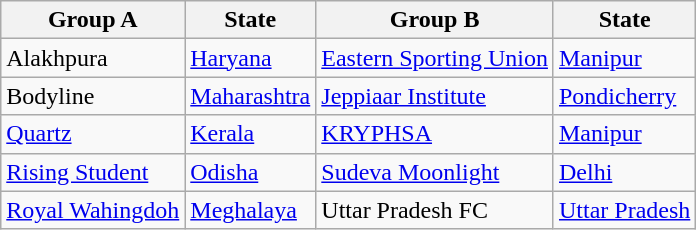<table class="wikitable">
<tr>
<th>Group A</th>
<th>State</th>
<th>Group B</th>
<th>State</th>
</tr>
<tr>
<td>Alakhpura</td>
<td><a href='#'>Haryana</a></td>
<td><a href='#'>Eastern Sporting Union</a></td>
<td><a href='#'>Manipur</a></td>
</tr>
<tr>
<td>Bodyline</td>
<td><a href='#'>Maharashtra</a></td>
<td><a href='#'>Jeppiaar Institute</a></td>
<td><a href='#'>Pondicherry</a></td>
</tr>
<tr>
<td><a href='#'>Quartz</a></td>
<td><a href='#'>Kerala</a></td>
<td><a href='#'>KRYPHSA</a></td>
<td><a href='#'>Manipur</a></td>
</tr>
<tr>
<td><a href='#'>Rising Student</a></td>
<td><a href='#'>Odisha</a></td>
<td><a href='#'>Sudeva Moonlight</a></td>
<td><a href='#'>Delhi</a></td>
</tr>
<tr>
<td><a href='#'>Royal Wahingdoh</a></td>
<td><a href='#'>Meghalaya</a></td>
<td>Uttar Pradesh FC</td>
<td><a href='#'>Uttar Pradesh</a></td>
</tr>
</table>
